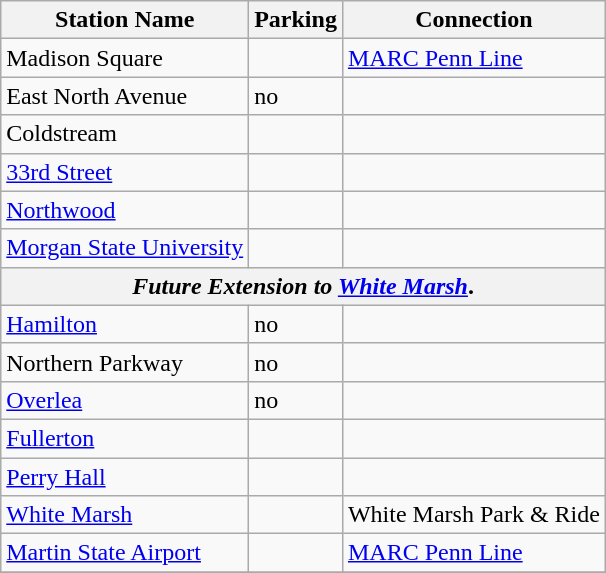<table class="wikitable">
<tr>
<th>Station Name</th>
<th>Parking</th>
<th>Connection</th>
</tr>
<tr>
<td>Madison Square</td>
<td></td>
<td><a href='#'>MARC Penn Line</a></td>
</tr>
<tr>
<td>East North Avenue</td>
<td>no</td>
<td></td>
</tr>
<tr>
<td>Coldstream</td>
<td></td>
<td></td>
</tr>
<tr>
<td><a href='#'>33rd Street</a></td>
<td></td>
<td></td>
</tr>
<tr>
<td><a href='#'>Northwood</a></td>
<td></td>
<td></td>
</tr>
<tr>
<td><a href='#'>Morgan State University</a></td>
<td></td>
<td></td>
</tr>
<tr>
<th colspan=3><em>Future Extension to <a href='#'>White Marsh</a></em>.</th>
</tr>
<tr>
<td><a href='#'>Hamilton</a></td>
<td>no</td>
<td></td>
</tr>
<tr>
<td>Northern Parkway</td>
<td>no</td>
<td></td>
</tr>
<tr>
<td><a href='#'>Overlea</a></td>
<td>no</td>
<td></td>
</tr>
<tr>
<td><a href='#'>Fullerton</a></td>
<td></td>
<td></td>
</tr>
<tr>
<td><a href='#'>Perry Hall</a></td>
<td></td>
<td></td>
</tr>
<tr>
<td><a href='#'>White Marsh</a></td>
<td></td>
<td>White Marsh Park & Ride</td>
</tr>
<tr>
<td><a href='#'>Martin State Airport</a></td>
<td></td>
<td><a href='#'>MARC Penn Line</a></td>
</tr>
<tr>
</tr>
</table>
